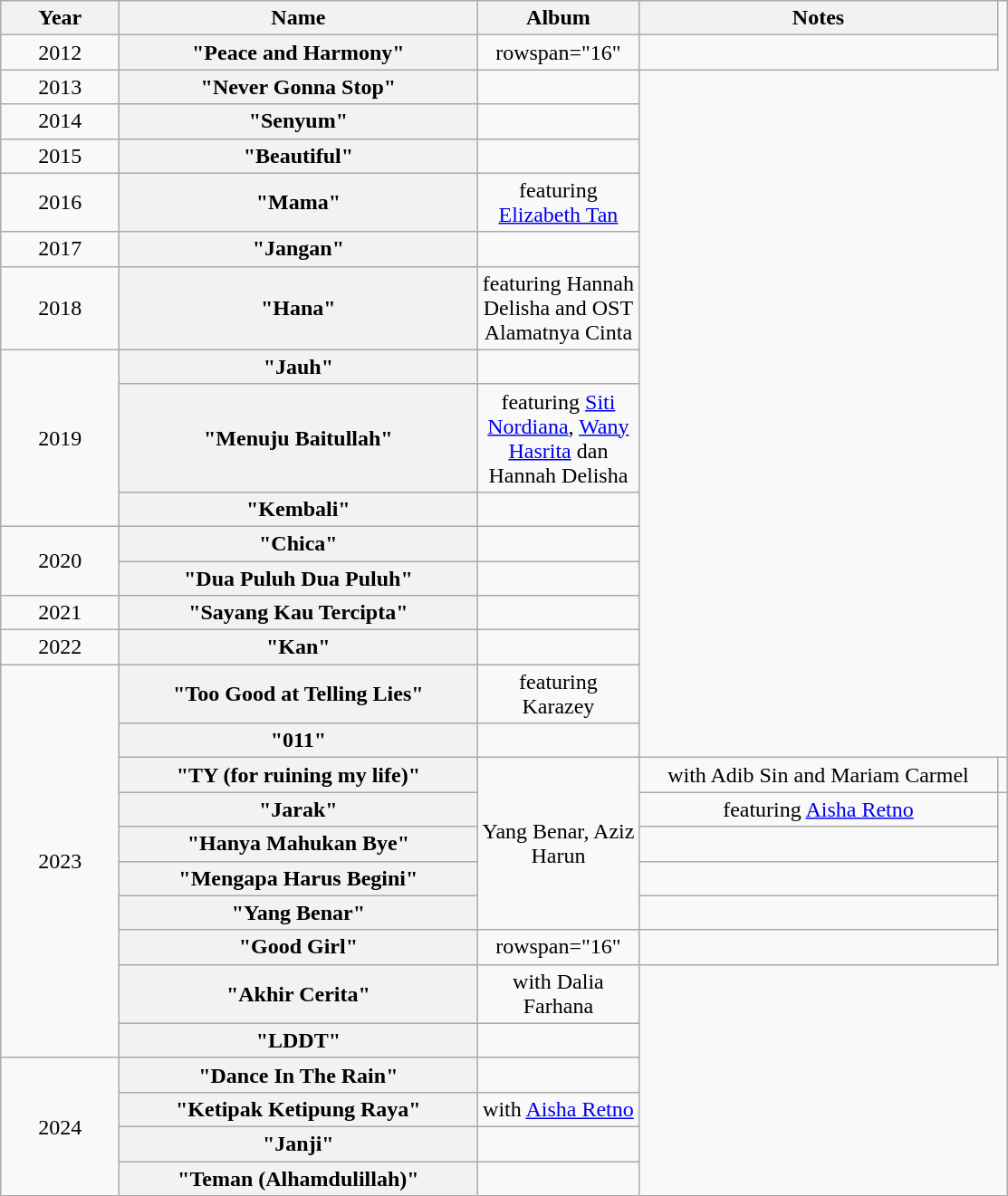<table class="wikitable plainrowheaders" style="text-align:center;" border="1">
<tr>
<th scope="col" style="width:5em;">Year</th>
<th scope="col" style="width:16em;">Name</th>
<th scope="col" style="width:7em;">Album</th>
<th scope="col" style="width:16em;">Notes</th>
</tr>
<tr>
<td rowspan="1" style="text-align:center;">2012</td>
<th scope="row">"Peace and Harmony"</th>
<td>rowspan="16" </td>
<td></td>
</tr>
<tr>
<td rowspan="1" style="text-align:center;">2013</td>
<th scope="row">"Never Gonna Stop"</th>
<td></td>
</tr>
<tr>
<td rowspan="1" style="text-align:center;">2014</td>
<th scope="row">"Senyum"</th>
<td></td>
</tr>
<tr>
<td rowspan="1" style="text-align:center;">2015</td>
<th scope="row">"Beautiful"</th>
<td></td>
</tr>
<tr>
<td rowspan="1" style="text-align:center;">2016</td>
<th scope="row">"Mama"</th>
<td>featuring <a href='#'>Elizabeth Tan</a></td>
</tr>
<tr>
<td rowspan="1" style="text-align:center;">2017</td>
<th scope="row">"Jangan"</th>
<td></td>
</tr>
<tr>
<td rowspan="1" style="text-align:center;">2018</td>
<th scope="row">"Hana"</th>
<td>featuring Hannah Delisha and OST Alamatnya Cinta</td>
</tr>
<tr>
<td rowspan="3" style="text-align:center;">2019</td>
<th scope="row">"Jauh"</th>
<td></td>
</tr>
<tr>
<th scope="row">"Menuju Baitullah"</th>
<td>featuring <a href='#'>Siti Nordiana</a>, <a href='#'>Wany Hasrita</a> dan Hannah Delisha</td>
</tr>
<tr>
<th scope="row">"Kembali"</th>
<td></td>
</tr>
<tr>
<td rowspan="2" style="text-align:center;">2020</td>
<th scope="row">"Chica"</th>
<td></td>
</tr>
<tr>
<th scope="row">"Dua Puluh Dua Puluh"</th>
<td></td>
</tr>
<tr>
<td rowspan="1" style="text-align:center;">2021</td>
<th scope="row">"Sayang Kau Tercipta"</th>
<td></td>
</tr>
<tr>
<td rowspan="1" style="text-align:center;">2022</td>
<th scope="row">"Kan"</th>
<td></td>
</tr>
<tr>
<td rowspan="10" style="text-align:center;">2023</td>
<th scope="row">"Too Good at Telling Lies"</th>
<td>featuring Karazey</td>
</tr>
<tr>
<th scope="row">"011"</th>
<td></td>
</tr>
<tr>
<th scope="row">"TY (for ruining my life)"</th>
<td rowspan="5">Yang Benar, Aziz Harun</td>
<td>with Adib Sin and Mariam Carmel</td>
<td></td>
</tr>
<tr>
<th scope="row">"Jarak"</th>
<td>featuring <a href='#'>Aisha Retno</a></td>
</tr>
<tr>
<th scope="row">"Hanya Mahukan Bye"</th>
<td></td>
</tr>
<tr>
<th scope="row">"Mengapa Harus Begini"</th>
<td></td>
</tr>
<tr>
<th scope="row">"Yang Benar"</th>
<td></td>
</tr>
<tr>
<th scope="row">"Good Girl"</th>
<td>rowspan="16" </td>
<td></td>
</tr>
<tr>
<th scope="row">"Akhir Cerita"</th>
<td>with Dalia Farhana</td>
</tr>
<tr>
<th scope="row">"LDDT"</th>
<td></td>
</tr>
<tr>
<td rowspan="4" style="text-align:center;">2024</td>
<th scope="row">"Dance In The Rain"</th>
<td></td>
</tr>
<tr>
<th scope="row">"Ketipak Ketipung Raya"</th>
<td>with <a href='#'>Aisha Retno</a></td>
</tr>
<tr>
<th scope="row">"Janji"</th>
<td></td>
</tr>
<tr>
<th scope="row">"Teman (Alhamdulillah)"</th>
<td></td>
</tr>
</table>
